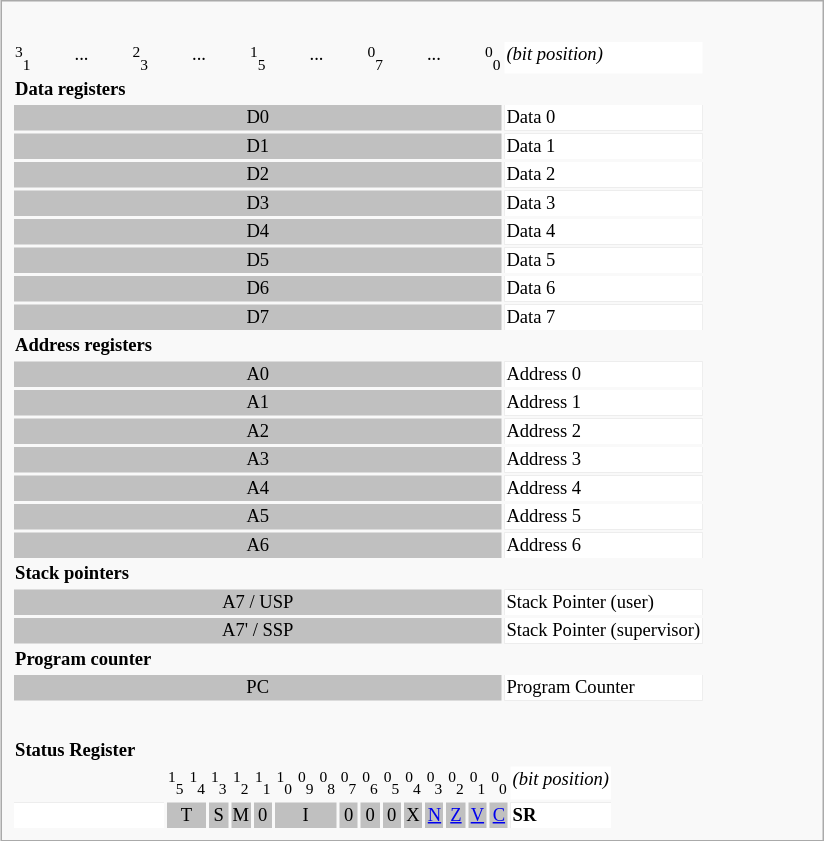<table class="infobox" style="font-size:88%;width:39em;">
<tr>
</tr>
<tr>
<td><br><table style="font-size:88%;">
<tr>
<td style="width:10px; text-align:left"><sup>3</sup><sub>1</sub></td>
<td style="width:60px; text-align:center">...</td>
<td style="width:10px; text-align:right"><sup>2</sup><sub>3</sub></td>
<td style="width:60px; text-align:center">...</td>
<td style="width:10px; text-align:center"><sup>1</sup><sub>5</sub></td>
<td style="width:60px; text-align:center">...</td>
<td style="width:10px; text-align:center"><sup>0</sup><sub>7</sub></td>
<td style="width:60px; text-align:center">...</td>
<td style="width:10px; text-align:center"><sup>0</sup><sub>0</sub></td>
<td style="width:auto; background:white; color:black"><em>(bit position)</em></td>
</tr>
<tr>
<td colspan="10"><strong>Data registers</strong></td>
</tr>
<tr style="background:silver;color:black">
<td style="text-align:center;" colspan="9">D0</td>
<td style="background:white; color:black">Data 0</td>
</tr>
<tr style="background:silver;color:black">
<td style="text-align:center;" colspan="9">D1</td>
<td style="background:white; color:black">Data 1</td>
</tr>
<tr style="background:silver;color:black">
<td style="text-align:center;" colspan="9">D2</td>
<td style="background:white; color:black">Data 2</td>
</tr>
<tr style="background:silver;color:black">
<td style="text-align:center;" colspan="9">D3</td>
<td style="background:white; color:black">Data 3</td>
</tr>
<tr style="background:silver;color:black">
<td style="text-align:center;" colspan="9">D4</td>
<td style="background:white; color:black">Data 4</td>
</tr>
<tr style="background:silver;color:black">
<td style="text-align:center;" colspan="9">D5</td>
<td style="background:white; color:black">Data 5</td>
</tr>
<tr style="background:silver;color:black">
<td style="text-align:center;" colspan="9">D6</td>
<td style="background:white; color:black">Data 6</td>
</tr>
<tr style="background:silver;color:black">
<td style="text-align:center;" colspan="9">D7</td>
<td style="background:white; color:black">Data 7</td>
</tr>
<tr>
<td colspan="10"><strong>Address registers</strong></td>
</tr>
<tr style="background:silver;color:black">
<td style="text-align:center;" colspan="9">A0</td>
<td style="background:white; color:black">Address 0</td>
</tr>
<tr style="background:silver;color:black">
<td style="text-align:center;" colspan="9">A1</td>
<td style="background:white; color:black">Address 1</td>
</tr>
<tr style="background:silver;color:black">
<td style="text-align:center;" colspan="9">A2</td>
<td style="background:white; color:black">Address 2</td>
</tr>
<tr style="background:silver;color:black">
<td style="text-align:center;" colspan="9">A3</td>
<td style="background:white; color:black">Address 3</td>
</tr>
<tr style="background:silver;color:black">
<td style="text-align:center;" colspan="9">A4</td>
<td style="background:white; color:black">Address 4</td>
</tr>
<tr style="background:silver;color:black">
<td style="text-align:center;" colspan="9">A5</td>
<td style="background:white; color:black">Address 5</td>
</tr>
<tr style="background:silver;color:black">
<td style="text-align:center;" colspan="9">A6</td>
<td style="background:white; color:black">Address 6</td>
</tr>
<tr>
<td colspan="10"><strong>Stack pointers</strong></td>
</tr>
<tr style="background:silver;color:black">
<td style="text-align:center;" colspan="9">A7 / USP</td>
<td style="background:white; color:black;">Stack Pointer (user)</td>
</tr>
<tr style="background:silver;color:black">
<td style="text-align:center;" colspan="9">A7' / SSP</td>
<td style="background:white; color:black;">Stack Pointer (supervisor)</td>
</tr>
<tr>
<td colspan="10"><strong>Program counter</strong></td>
</tr>
<tr style="background:silver;color:black">
<td style="text-align:center;" colspan="9">PC</td>
<td style="background:white; color:black;">Program Counter</td>
</tr>
</table>
</td>
</tr>
<tr>
<td><br><table style="font-size:88%;">
<tr>
<td colspan="17"><strong>Status Register</strong></td>
</tr>
<tr>
<td style="width:98px; text-align:center"></td>
<td style="width:10px; text-align:center"><sup>1</sup><sub>5</sub></td>
<td style="width:10px; text-align:center"><sup>1</sup><sub>4</sub></td>
<td style="width:10px; text-align:center"><sup>1</sup><sub>3</sub></td>
<td style="width:10px; text-align:center"><sup>1</sup><sub>2</sub></td>
<td style="width:10px; text-align:center"><sup>1</sup><sub>1</sub></td>
<td style="width:10px; text-align:center"><sup>1</sup><sub>0</sub></td>
<td style="width:10px; text-align:center"><sup>0</sup><sub>9</sub></td>
<td style="width:10px; text-align:center"><sup>0</sup><sub>8</sub></td>
<td style="width:10px; text-align:center"><sup>0</sup><sub>7</sub></td>
<td style="width:10px; text-align:center"><sup>0</sup><sub>6</sub></td>
<td style="width:10px; text-align:center"><sup>0</sup><sub>5</sub></td>
<td style="width:10px; text-align:center"><sup>0</sup><sub>4</sub></td>
<td style="width:10px; text-align:center"><sup>0</sup><sub>3</sub></td>
<td style="width:10px; text-align:center"><sup>0</sup><sub>2</sub></td>
<td style="width:10px; text-align:center"><sup>0</sup><sub>1</sub></td>
<td style="width:10px; text-align:center"><sup>0</sup><sub>0</sub></td>
<td style="width:auto; background:white; color:black"><em>(bit position)</em></td>
</tr>
<tr style="background:silver;color:black">
<td style="background:white;"></td>
<td style="text-align:center" colspan="2">T</td>
<td style="text-align:center">S</td>
<td style="text-align:center">M</td>
<td style="text-align:center">0</td>
<td style="text-align:center" colspan="3">I</td>
<td style="text-align:center">0</td>
<td style="text-align:center">0</td>
<td style="text-align:center">0</td>
<td style="text-align:center">X</td>
<td style="text-align:center"><a href='#'>N</a></td>
<td style="text-align:center"><a href='#'>Z</a></td>
<td style="text-align:center"><a href='#'>V</a></td>
<td style="text-align:center"><a href='#'>C</a></td>
<td style="background:white; color:black"><strong>SR</strong></td>
</tr>
</table>
</td>
</tr>
</table>
